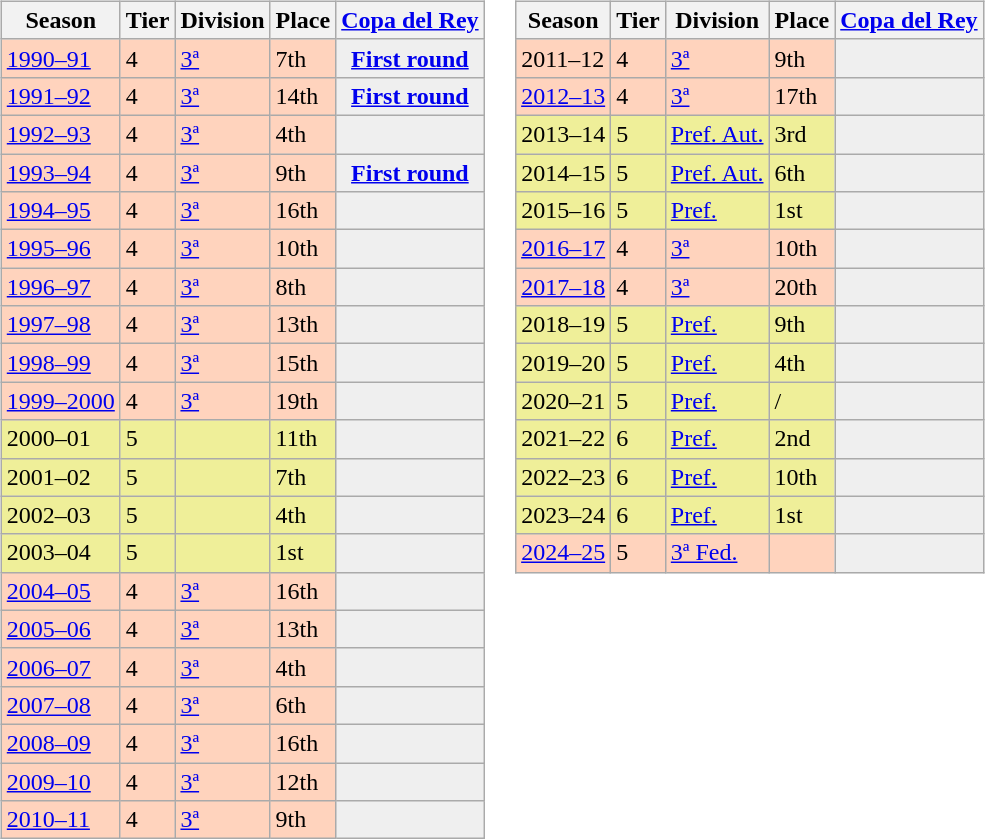<table>
<tr>
<td valign="top" width=0%><br><table class="wikitable">
<tr style="background:#f0f6fa;">
<th>Season</th>
<th>Tier</th>
<th>Division</th>
<th>Place</th>
<th><a href='#'>Copa del Rey</a></th>
</tr>
<tr>
<td style="background:#FFD3BD;"><a href='#'>1990–91</a></td>
<td style="background:#FFD3BD;">4</td>
<td style="background:#FFD3BD;"><a href='#'>3ª</a></td>
<td style="background:#FFD3BD;">7th</td>
<th style="background:#efefef;"><a href='#'>First round</a></th>
</tr>
<tr>
<td style="background:#FFD3BD;"><a href='#'>1991–92</a></td>
<td style="background:#FFD3BD;">4</td>
<td style="background:#FFD3BD;"><a href='#'>3ª</a></td>
<td style="background:#FFD3BD;">14th</td>
<th style="background:#efefef;"><a href='#'>First round</a></th>
</tr>
<tr>
<td style="background:#FFD3BD;"><a href='#'>1992–93</a></td>
<td style="background:#FFD3BD;">4</td>
<td style="background:#FFD3BD;"><a href='#'>3ª</a></td>
<td style="background:#FFD3BD;">4th</td>
<th style="background:#efefef;"></th>
</tr>
<tr>
<td style="background:#FFD3BD;"><a href='#'>1993–94</a></td>
<td style="background:#FFD3BD;">4</td>
<td style="background:#FFD3BD;"><a href='#'>3ª</a></td>
<td style="background:#FFD3BD;">9th</td>
<th style="background:#efefef;"><a href='#'>First round</a></th>
</tr>
<tr>
<td style="background:#FFD3BD;"><a href='#'>1994–95</a></td>
<td style="background:#FFD3BD;">4</td>
<td style="background:#FFD3BD;"><a href='#'>3ª</a></td>
<td style="background:#FFD3BD;">16th</td>
<td style="background:#efefef;"></td>
</tr>
<tr>
<td style="background:#FFD3BD;"><a href='#'>1995–96</a></td>
<td style="background:#FFD3BD;">4</td>
<td style="background:#FFD3BD;"><a href='#'>3ª</a></td>
<td style="background:#FFD3BD;">10th</td>
<th style="background:#efefef;"></th>
</tr>
<tr>
<td style="background:#FFD3BD;"><a href='#'>1996–97</a></td>
<td style="background:#FFD3BD;">4</td>
<td style="background:#FFD3BD;"><a href='#'>3ª</a></td>
<td style="background:#FFD3BD;">8th</td>
<th style="background:#efefef;"></th>
</tr>
<tr>
<td style="background:#FFD3BD;"><a href='#'>1997–98</a></td>
<td style="background:#FFD3BD;">4</td>
<td style="background:#FFD3BD;"><a href='#'>3ª</a></td>
<td style="background:#FFD3BD;">13th</td>
<th style="background:#efefef;"></th>
</tr>
<tr>
<td style="background:#FFD3BD;"><a href='#'>1998–99</a></td>
<td style="background:#FFD3BD;">4</td>
<td style="background:#FFD3BD;"><a href='#'>3ª</a></td>
<td style="background:#FFD3BD;">15th</td>
<td style="background:#efefef;"></td>
</tr>
<tr>
<td style="background:#FFD3BD;"><a href='#'>1999–2000</a></td>
<td style="background:#FFD3BD;">4</td>
<td style="background:#FFD3BD;"><a href='#'>3ª</a></td>
<td style="background:#FFD3BD;">19th</td>
<td style="background:#efefef;"></td>
</tr>
<tr>
<td style="background:#EFEF99;">2000–01</td>
<td style="background:#EFEF99;">5</td>
<td style="background:#EFEF99;"></td>
<td style="background:#EFEF99;">11th</td>
<th style="background:#efefef;"></th>
</tr>
<tr>
<td style="background:#EFEF99;">2001–02</td>
<td style="background:#EFEF99;">5</td>
<td style="background:#EFEF99;"></td>
<td style="background:#EFEF99;">7th</td>
<th style="background:#efefef;"></th>
</tr>
<tr>
<td style="background:#EFEF99;">2002–03</td>
<td style="background:#EFEF99;">5</td>
<td style="background:#EFEF99;"></td>
<td style="background:#EFEF99;">4th</td>
<th style="background:#efefef;"></th>
</tr>
<tr>
<td style="background:#EFEF99;">2003–04</td>
<td style="background:#EFEF99;">5</td>
<td style="background:#EFEF99;"></td>
<td style="background:#EFEF99;">1st</td>
<th style="background:#efefef;"></th>
</tr>
<tr>
<td style="background:#FFD3BD;"><a href='#'>2004–05</a></td>
<td style="background:#FFD3BD;">4</td>
<td style="background:#FFD3BD;"><a href='#'>3ª</a></td>
<td style="background:#FFD3BD;">16th</td>
<td style="background:#efefef;"></td>
</tr>
<tr>
<td style="background:#FFD3BD;"><a href='#'>2005–06</a></td>
<td style="background:#FFD3BD;">4</td>
<td style="background:#FFD3BD;"><a href='#'>3ª</a></td>
<td style="background:#FFD3BD;">13th</td>
<th style="background:#efefef;"></th>
</tr>
<tr>
<td style="background:#FFD3BD;"><a href='#'>2006–07</a></td>
<td style="background:#FFD3BD;">4</td>
<td style="background:#FFD3BD;"><a href='#'>3ª</a></td>
<td style="background:#FFD3BD;">4th</td>
<th style="background:#efefef;"></th>
</tr>
<tr>
<td style="background:#FFD3BD;"><a href='#'>2007–08</a></td>
<td style="background:#FFD3BD;">4</td>
<td style="background:#FFD3BD;"><a href='#'>3ª</a></td>
<td style="background:#FFD3BD;">6th</td>
<th style="background:#efefef;"></th>
</tr>
<tr>
<td style="background:#FFD3BD;"><a href='#'>2008–09</a></td>
<td style="background:#FFD3BD;">4</td>
<td style="background:#FFD3BD;"><a href='#'>3ª</a></td>
<td style="background:#FFD3BD;">16th</td>
<td style="background:#efefef;"></td>
</tr>
<tr>
<td style="background:#FFD3BD;"><a href='#'>2009–10</a></td>
<td style="background:#FFD3BD;">4</td>
<td style="background:#FFD3BD;"><a href='#'>3ª</a></td>
<td style="background:#FFD3BD;">12th</td>
<td style="background:#efefef;"></td>
</tr>
<tr>
<td style="background:#FFD3BD;"><a href='#'>2010–11</a></td>
<td style="background:#FFD3BD;">4</td>
<td style="background:#FFD3BD;"><a href='#'>3ª</a></td>
<td style="background:#FFD3BD;">9th</td>
<td style="background:#efefef;"></td>
</tr>
</table>
</td>
<td valign="top" width=0%><br><table class="wikitable">
<tr style="background:#f0f6fa;">
<th>Season</th>
<th>Tier</th>
<th>Division</th>
<th>Place</th>
<th><a href='#'>Copa del Rey</a></th>
</tr>
<tr>
<td style="background:#FFD3BD;">2011–12</td>
<td style="background:#FFD3BD;">4</td>
<td style="background:#FFD3BD;"><a href='#'>3ª</a></td>
<td style="background:#FFD3BD;">9th</td>
<td style="background:#efefef;"></td>
</tr>
<tr>
<td style="background:#FFD3BD;"><a href='#'>2012–13</a></td>
<td style="background:#FFD3BD;">4</td>
<td style="background:#FFD3BD;"><a href='#'>3ª</a></td>
<td style="background:#FFD3BD;">17th</td>
<td style="background:#efefef;"></td>
</tr>
<tr>
<td style="background:#EFEF99;">2013–14</td>
<td style="background:#EFEF99;">5</td>
<td style="background:#EFEF99;"><a href='#'>Pref. Aut.</a></td>
<td style="background:#EFEF99;">3rd</td>
<th style="background:#efefef;"></th>
</tr>
<tr>
<td style="background:#EFEF99;">2014–15</td>
<td style="background:#EFEF99;">5</td>
<td style="background:#EFEF99;"><a href='#'>Pref. Aut.</a></td>
<td style="background:#EFEF99;">6th</td>
<th style="background:#efefef;"></th>
</tr>
<tr>
<td style="background:#EFEF99;">2015–16</td>
<td style="background:#EFEF99;">5</td>
<td style="background:#EFEF99;"><a href='#'>Pref.</a></td>
<td style="background:#EFEF99;">1st</td>
<th style="background:#efefef;"></th>
</tr>
<tr>
<td style="background:#FFD3BD;"><a href='#'>2016–17</a></td>
<td style="background:#FFD3BD;">4</td>
<td style="background:#FFD3BD;"><a href='#'>3ª</a></td>
<td style="background:#FFD3BD;">10th</td>
<th style="background:#efefef;"></th>
</tr>
<tr>
<td style="background:#FFD3BD;"><a href='#'>2017–18</a></td>
<td style="background:#FFD3BD;">4</td>
<td style="background:#FFD3BD;"><a href='#'>3ª</a></td>
<td style="background:#FFD3BD;">20th</td>
<th style="background:#efefef;"></th>
</tr>
<tr>
<td style="background:#EFEF99;">2018–19</td>
<td style="background:#EFEF99;">5</td>
<td style="background:#EFEF99;"><a href='#'>Pref.</a></td>
<td style="background:#EFEF99;">9th</td>
<th style="background:#efefef;"></th>
</tr>
<tr>
<td style="background:#EFEF99;">2019–20</td>
<td style="background:#EFEF99;">5</td>
<td style="background:#EFEF99;"><a href='#'>Pref.</a></td>
<td style="background:#EFEF99;">4th</td>
<th style="background:#efefef;"></th>
</tr>
<tr>
<td style="background:#EFEF99;">2020–21</td>
<td style="background:#EFEF99;">5</td>
<td style="background:#EFEF99;"><a href='#'>Pref.</a></td>
<td style="background:#EFEF99;"> / </td>
<th style="background:#efefef;"></th>
</tr>
<tr>
<td style="background:#EFEF99;">2021–22</td>
<td style="background:#EFEF99;">6</td>
<td style="background:#EFEF99;"><a href='#'>Pref.</a></td>
<td style="background:#EFEF99;">2nd</td>
<th style="background:#efefef;"></th>
</tr>
<tr>
<td style="background:#EFEF99;">2022–23</td>
<td style="background:#EFEF99;">6</td>
<td style="background:#EFEF99;"><a href='#'>Pref.</a></td>
<td style="background:#EFEF99;">10th</td>
<th style="background:#efefef;"></th>
</tr>
<tr>
<td style="background:#EFEF99;">2023–24</td>
<td style="background:#EFEF99;">6</td>
<td style="background:#EFEF99;"><a href='#'>Pref.</a></td>
<td style="background:#EFEF99;">1st</td>
<th style="background:#efefef;"></th>
</tr>
<tr>
<td style="background:#FFD3BD;"><a href='#'>2024–25</a></td>
<td style="background:#FFD3BD;">5</td>
<td style="background:#FFD3BD;"><a href='#'>3ª Fed.</a></td>
<td style="background:#FFD3BD;"></td>
<th style="background:#efefef;"></th>
</tr>
</table>
</td>
</tr>
</table>
